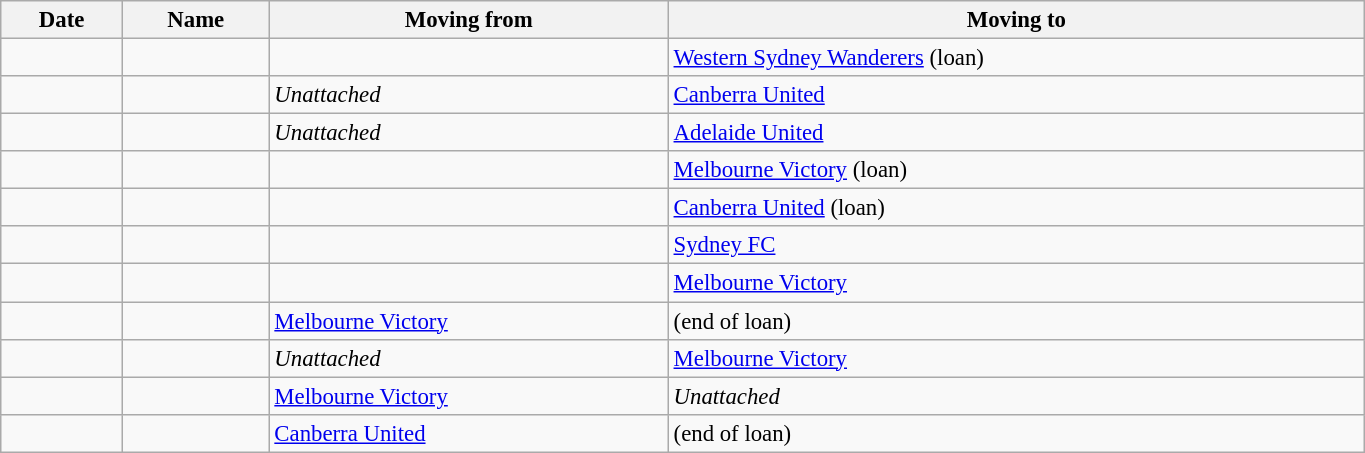<table class="wikitable sortable" style="width:72%; font-size:95%; ">
<tr>
<th>Date</th>
<th>Name</th>
<th>Moving from</th>
<th>Moving to</th>
</tr>
<tr>
<td></td>
<td></td>
<td></td>
<td><a href='#'>Western Sydney Wanderers</a> (loan)</td>
</tr>
<tr>
<td></td>
<td></td>
<td><em>Unattached</em></td>
<td><a href='#'>Canberra United</a></td>
</tr>
<tr>
<td></td>
<td></td>
<td><em>Unattached</em></td>
<td><a href='#'>Adelaide United</a></td>
</tr>
<tr>
<td></td>
<td></td>
<td></td>
<td><a href='#'>Melbourne Victory</a> (loan)</td>
</tr>
<tr>
<td></td>
<td></td>
<td></td>
<td><a href='#'>Canberra United</a> (loan)</td>
</tr>
<tr>
<td></td>
<td></td>
<td></td>
<td><a href='#'>Sydney FC</a></td>
</tr>
<tr>
<td></td>
<td></td>
<td></td>
<td><a href='#'>Melbourne Victory</a></td>
</tr>
<tr>
<td></td>
<td></td>
<td><a href='#'>Melbourne Victory</a></td>
<td> (end of loan)</td>
</tr>
<tr>
<td></td>
<td></td>
<td><em>Unattached</em></td>
<td><a href='#'>Melbourne Victory</a></td>
</tr>
<tr>
<td></td>
<td></td>
<td><a href='#'>Melbourne Victory</a></td>
<td><em>Unattached</em></td>
</tr>
<tr>
<td></td>
<td></td>
<td><a href='#'>Canberra United</a></td>
<td> (end of loan)</td>
</tr>
</table>
